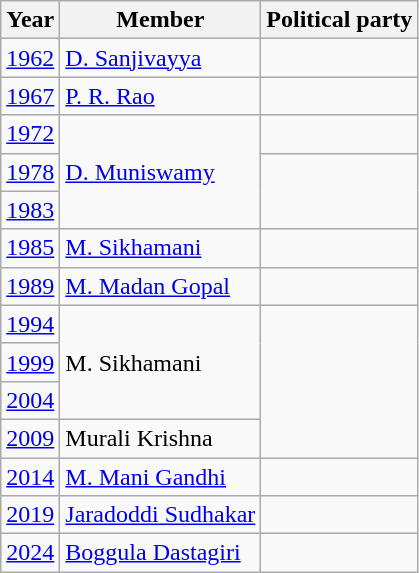<table class="wikitable sortable">
<tr>
<th>Year</th>
<th>Member</th>
<th colspan="2">Political party</th>
</tr>
<tr>
<td><a href='#'>1962</a></td>
<td><a href='#'>D. Sanjivayya</a></td>
<td></td>
</tr>
<tr>
<td><a href='#'>1967</a></td>
<td><a href='#'>P. R. Rao</a></td>
<td></td>
</tr>
<tr>
<td><a href='#'>1972</a></td>
<td rowspan=3><a href='#'>D. Muniswamy</a></td>
<td></td>
</tr>
<tr>
<td><a href='#'>1978</a></td>
</tr>
<tr>
<td><a href='#'>1983</a></td>
</tr>
<tr>
<td><a href='#'>1985</a></td>
<td><a href='#'>M. Sikhamani</a></td>
<td></td>
</tr>
<tr>
<td><a href='#'>1989</a></td>
<td><a href='#'>M. Madan Gopal</a></td>
<td></td>
</tr>
<tr>
<td><a href='#'>1994</a></td>
<td rowspan=3>M. Sikhamani</td>
</tr>
<tr>
<td><a href='#'>1999</a></td>
</tr>
<tr>
<td><a href='#'>2004</a></td>
</tr>
<tr>
<td><a href='#'>2009</a></td>
<td>Murali Krishna</td>
</tr>
<tr>
<td><a href='#'>2014</a></td>
<td><a href='#'>M. Mani Gandhi</a></td>
<td></td>
</tr>
<tr>
<td><a href='#'>2019</a></td>
<td><a href='#'>Jaradoddi Sudhakar</a></td>
</tr>
<tr>
<td><a href='#'>2024</a></td>
<td><a href='#'>Boggula Dastagiri</a></td>
<td></td>
</tr>
</table>
